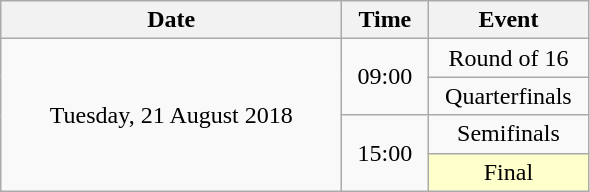<table class = "wikitable" style="text-align:center;">
<tr>
<th width=220>Date</th>
<th width=50>Time</th>
<th width=100>Event</th>
</tr>
<tr>
<td rowspan=4>Tuesday, 21 August 2018</td>
<td rowspan=2>09:00</td>
<td>Round of 16</td>
</tr>
<tr>
<td>Quarterfinals</td>
</tr>
<tr>
<td rowspan=2>15:00</td>
<td>Semifinals</td>
</tr>
<tr>
<td bgcolor=ffffcc>Final</td>
</tr>
</table>
